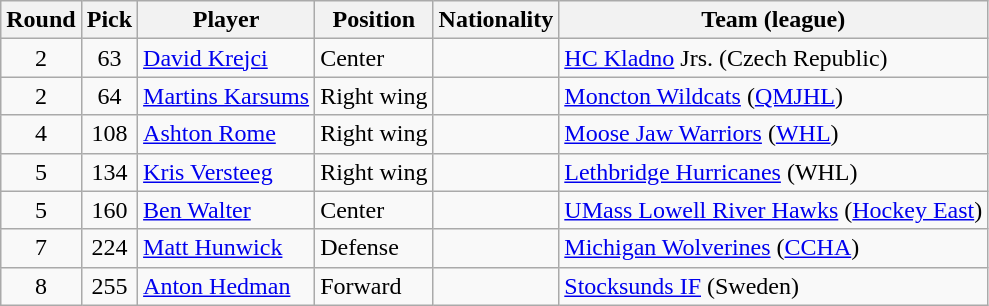<table class="wikitable" style="text-align:left">
<tr>
<th>Round</th>
<th>Pick</th>
<th>Player</th>
<th>Position</th>
<th>Nationality</th>
<th>Team (league)</th>
</tr>
<tr>
<td style="text-align:center">2</td>
<td style="text-align:center">63</td>
<td><a href='#'>David Krejci</a></td>
<td>Center</td>
<td></td>
<td><a href='#'>HC Kladno</a> Jrs. (Czech Republic)</td>
</tr>
<tr>
<td style="text-align:center">2</td>
<td style="text-align:center">64</td>
<td><a href='#'>Martins Karsums</a></td>
<td>Right wing</td>
<td></td>
<td><a href='#'>Moncton Wildcats</a> (<a href='#'>QMJHL</a>)</td>
</tr>
<tr>
<td style="text-align:center">4</td>
<td style="text-align:center">108</td>
<td><a href='#'>Ashton Rome</a></td>
<td>Right wing</td>
<td></td>
<td><a href='#'>Moose Jaw Warriors</a> (<a href='#'>WHL</a>)</td>
</tr>
<tr>
<td style="text-align:center">5</td>
<td style="text-align:center">134</td>
<td><a href='#'>Kris Versteeg</a></td>
<td>Right wing</td>
<td></td>
<td><a href='#'>Lethbridge Hurricanes</a> (WHL)</td>
</tr>
<tr>
<td style="text-align:center">5</td>
<td style="text-align:center">160</td>
<td><a href='#'>Ben Walter</a></td>
<td>Center</td>
<td></td>
<td><a href='#'>UMass Lowell River Hawks</a> (<a href='#'>Hockey East</a>)</td>
</tr>
<tr>
<td style="text-align:center">7</td>
<td style="text-align:center">224</td>
<td><a href='#'>Matt Hunwick</a></td>
<td>Defense</td>
<td></td>
<td><a href='#'>Michigan Wolverines</a> (<a href='#'>CCHA</a>)</td>
</tr>
<tr>
<td style="text-align:center">8</td>
<td style="text-align:center">255</td>
<td><a href='#'>Anton Hedman</a></td>
<td>Forward</td>
<td></td>
<td><a href='#'>Stocksunds IF</a> (Sweden)</td>
</tr>
</table>
